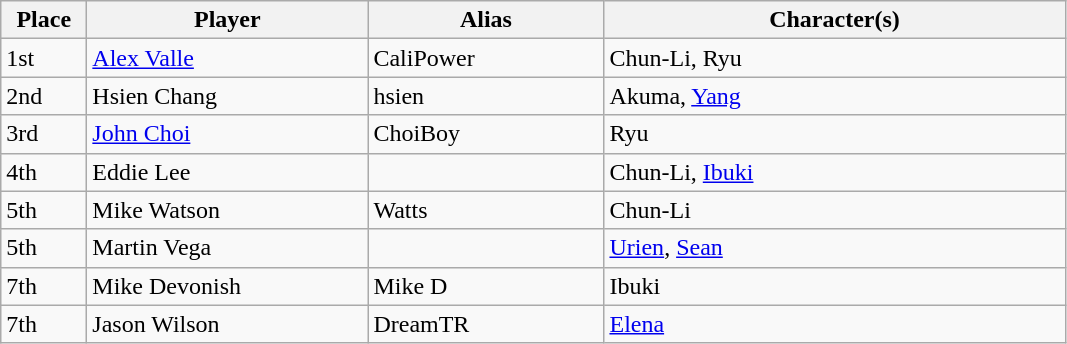<table class="wikitable">
<tr>
<th style="width:50px;">Place</th>
<th style="width:180px;">Player</th>
<th style="width:150px;">Alias</th>
<th style="width:300px;">Character(s)</th>
</tr>
<tr>
<td>1st</td>
<td> <a href='#'>Alex Valle</a></td>
<td>CaliPower</td>
<td>Chun-Li, Ryu</td>
</tr>
<tr>
<td>2nd</td>
<td> Hsien Chang</td>
<td>hsien</td>
<td>Akuma, <a href='#'>Yang</a></td>
</tr>
<tr>
<td>3rd</td>
<td> <a href='#'>John Choi</a></td>
<td>ChoiBoy</td>
<td>Ryu</td>
</tr>
<tr>
<td>4th</td>
<td> Eddie Lee</td>
<td></td>
<td>Chun-Li, <a href='#'>Ibuki</a></td>
</tr>
<tr>
<td>5th</td>
<td> Mike Watson</td>
<td>Watts</td>
<td>Chun-Li</td>
</tr>
<tr>
<td>5th</td>
<td> Martin Vega</td>
<td></td>
<td><a href='#'>Urien</a>, <a href='#'>Sean</a></td>
</tr>
<tr>
<td>7th</td>
<td> Mike Devonish</td>
<td>Mike D</td>
<td>Ibuki</td>
</tr>
<tr>
<td>7th</td>
<td> Jason Wilson</td>
<td>DreamTR</td>
<td><a href='#'>Elena</a></td>
</tr>
</table>
